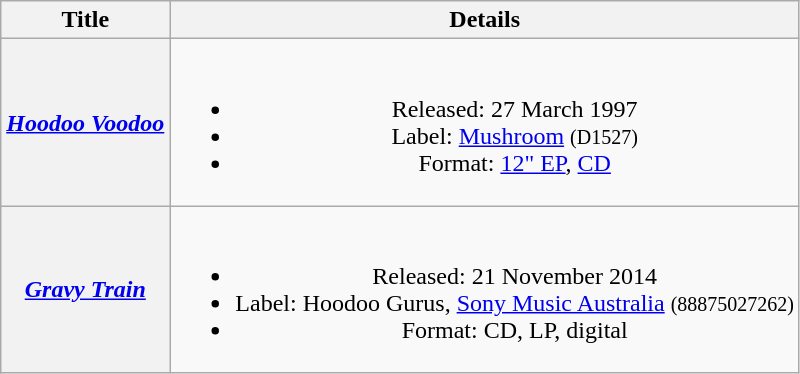<table class="wikitable plainrowheaders" style="text-align:center;">
<tr>
<th>Title</th>
<th>Details</th>
</tr>
<tr>
<th scope="row"><em><a href='#'>Hoodoo Voodoo</a></em></th>
<td><br><ul><li>Released: 27 March 1997</li><li>Label: <a href='#'>Mushroom</a> <small>(D1527)</small></li><li>Format: <a href='#'>12" EP</a>, <a href='#'>CD</a></li></ul></td>
</tr>
<tr>
<th scope="row"><em><a href='#'>Gravy Train</a></em></th>
<td><br><ul><li>Released: 21 November 2014</li><li>Label: Hoodoo Gurus, <a href='#'>Sony Music Australia</a> <small>(88875027262)</small></li><li>Format: CD, LP, digital</li></ul></td>
</tr>
</table>
